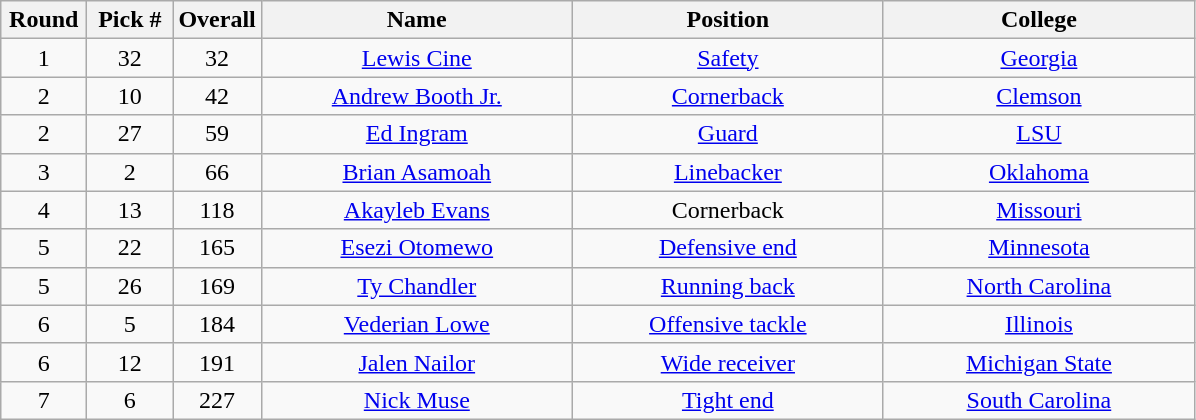<table class="wikitable sortable" style="text-align:center">
<tr>
<th width=50px>Round</th>
<th width=50px>Pick #</th>
<th width=50px>Overall</th>
<th width=200px>Name</th>
<th width=200px>Position</th>
<th width=200px>College</th>
</tr>
<tr>
<td>1</td>
<td>32</td>
<td>32</td>
<td><a href='#'>Lewis Cine</a></td>
<td><a href='#'>Safety</a></td>
<td><a href='#'>Georgia</a></td>
</tr>
<tr>
<td>2</td>
<td>10</td>
<td>42</td>
<td><a href='#'>Andrew Booth Jr.</a></td>
<td><a href='#'>Cornerback</a></td>
<td><a href='#'>Clemson</a></td>
</tr>
<tr>
<td>2</td>
<td>27</td>
<td>59</td>
<td><a href='#'>Ed Ingram</a></td>
<td><a href='#'>Guard</a></td>
<td><a href='#'>LSU</a></td>
</tr>
<tr>
<td>3</td>
<td>2</td>
<td>66</td>
<td><a href='#'>Brian Asamoah</a></td>
<td><a href='#'>Linebacker</a></td>
<td><a href='#'>Oklahoma</a></td>
</tr>
<tr>
<td>4</td>
<td>13</td>
<td>118</td>
<td><a href='#'>Akayleb Evans</a></td>
<td>Cornerback</td>
<td><a href='#'>Missouri</a></td>
</tr>
<tr>
<td>5</td>
<td>22</td>
<td>165</td>
<td><a href='#'>Esezi Otomewo</a></td>
<td><a href='#'>Defensive end</a></td>
<td><a href='#'>Minnesota</a></td>
</tr>
<tr>
<td>5</td>
<td>26</td>
<td>169</td>
<td><a href='#'>Ty Chandler</a></td>
<td><a href='#'>Running back</a></td>
<td><a href='#'>North Carolina</a></td>
</tr>
<tr>
<td>6</td>
<td>5</td>
<td>184</td>
<td><a href='#'>Vederian Lowe</a></td>
<td><a href='#'>Offensive tackle</a></td>
<td><a href='#'>Illinois</a></td>
</tr>
<tr>
<td>6</td>
<td>12</td>
<td>191</td>
<td><a href='#'>Jalen Nailor</a></td>
<td><a href='#'>Wide receiver</a></td>
<td><a href='#'>Michigan State</a></td>
</tr>
<tr>
<td>7</td>
<td>6</td>
<td>227</td>
<td><a href='#'>Nick Muse</a></td>
<td><a href='#'>Tight end</a></td>
<td><a href='#'>South Carolina</a></td>
</tr>
</table>
